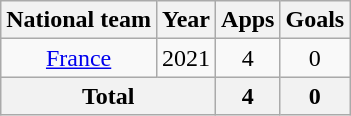<table class="wikitable" style="text-align:center">
<tr>
<th>National team</th>
<th>Year</th>
<th>Apps</th>
<th>Goals</th>
</tr>
<tr>
<td rowspan=1><a href='#'>France</a></td>
<td>2021</td>
<td>4</td>
<td>0</td>
</tr>
<tr>
<th colspan=2>Total</th>
<th>4</th>
<th>0</th>
</tr>
</table>
